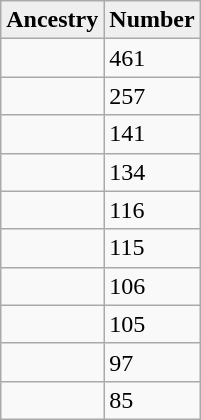<table style="float: center;" class="wikitable">
<tr>
<th style="background:#efefef;">Ancestry</th>
<th style="background:#efefef;">Number</th>
</tr>
<tr>
<td></td>
<td>461</td>
</tr>
<tr>
<td></td>
<td>257</td>
</tr>
<tr>
<td></td>
<td>141</td>
</tr>
<tr>
<td></td>
<td>134</td>
</tr>
<tr>
<td></td>
<td>116</td>
</tr>
<tr>
<td></td>
<td>115</td>
</tr>
<tr>
<td></td>
<td>106</td>
</tr>
<tr>
<td></td>
<td>105</td>
</tr>
<tr>
<td></td>
<td>97</td>
</tr>
<tr>
<td></td>
<td>85</td>
</tr>
</table>
